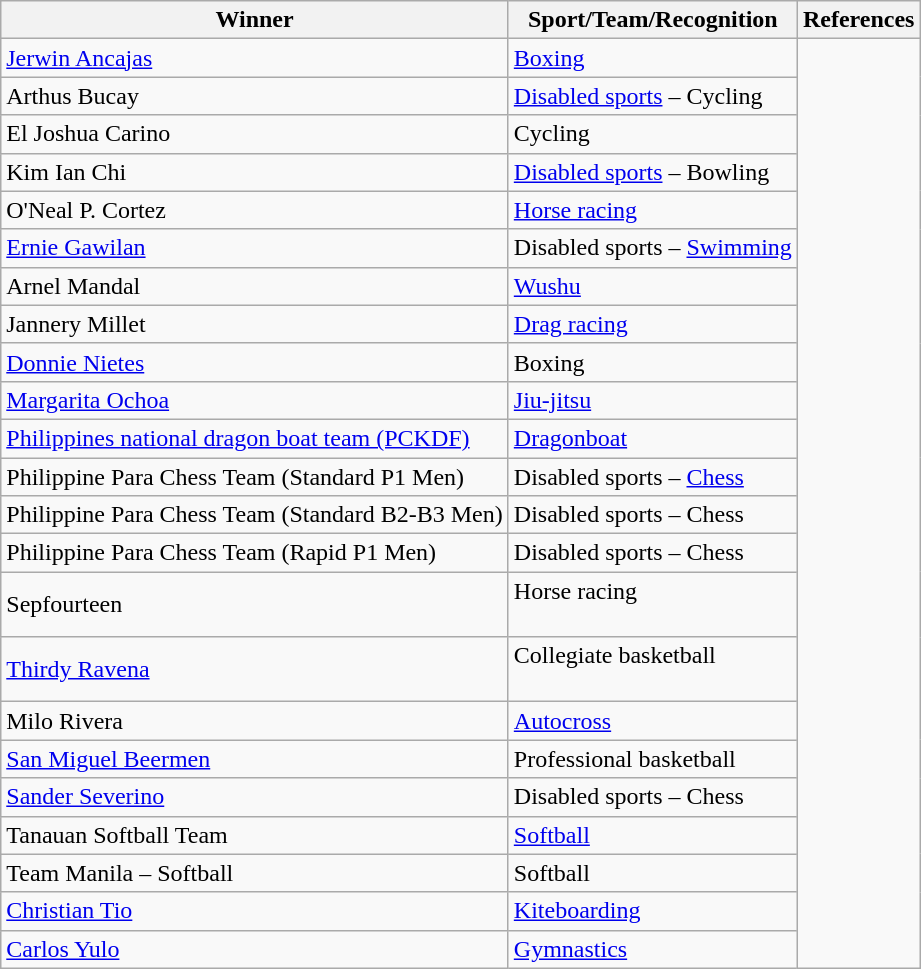<table class="wikitable">
<tr>
<th>Winner</th>
<th>Sport/Team/Recognition</th>
<th>References</th>
</tr>
<tr>
<td><a href='#'>Jerwin Ancajas</a></td>
<td><a href='#'>Boxing</a>  <br> </td>
<td rowspan=23></td>
</tr>
<tr>
<td>Arthus Bucay</td>
<td><a href='#'>Disabled sports</a> – Cycling <br> </td>
</tr>
<tr>
<td>El Joshua Carino</td>
<td>Cycling  <br> </td>
</tr>
<tr>
<td>Kim Ian Chi</td>
<td><a href='#'>Disabled sports</a> – Bowling  <br> </td>
</tr>
<tr>
<td>O'Neal P. Cortez</td>
<td><a href='#'>Horse racing</a> <br> </td>
</tr>
<tr>
<td><a href='#'>Ernie Gawilan</a></td>
<td>Disabled sports – <a href='#'>Swimming</a>  <br> </td>
</tr>
<tr>
<td>Arnel Mandal</td>
<td><a href='#'>Wushu</a>  <br> </td>
</tr>
<tr>
<td>Jannery Millet</td>
<td><a href='#'>Drag racing</a>  <br> </td>
</tr>
<tr>
<td><a href='#'>Donnie Nietes</a></td>
<td>Boxing  <br> </td>
</tr>
<tr>
<td><a href='#'>Margarita Ochoa</a></td>
<td><a href='#'>Jiu-jitsu</a> <br> </td>
</tr>
<tr>
<td><a href='#'>Philippines national dragon boat team (PCKDF)</a></td>
<td><a href='#'>Dragonboat</a> <br> </td>
</tr>
<tr>
<td>Philippine Para Chess Team (Standard P1 Men) <br> </td>
<td>Disabled sports – <a href='#'>Chess</a> <br> </td>
</tr>
<tr>
<td>Philippine Para Chess Team (Standard B2-B3 Men) <br> </td>
<td>Disabled sports – Chess <br> </td>
</tr>
<tr>
<td>Philippine Para Chess Team (Rapid P1 Men) <br> </td>
<td>Disabled sports – Chess <br> </td>
</tr>
<tr>
<td>Sepfourteen</td>
<td>Horse racing <br>  <br> </td>
</tr>
<tr>
<td><a href='#'>Thirdy Ravena</a></td>
<td>Collegiate basketball <br>  <br> </td>
</tr>
<tr>
<td>Milo Rivera</td>
<td><a href='#'>Autocross</a> <br> </td>
</tr>
<tr>
<td><a href='#'>San Miguel Beermen</a></td>
<td>Professional basketball <br> </td>
</tr>
<tr>
<td><a href='#'>Sander Severino</a></td>
<td>Disabled sports – Chess <br> </td>
</tr>
<tr>
<td>Tanauan Softball Team</td>
<td><a href='#'>Softball</a> <br> </td>
</tr>
<tr>
<td>Team Manila – Softball</td>
<td>Softball <br> </td>
</tr>
<tr>
<td><a href='#'>Christian Tio</a></td>
<td><a href='#'>Kiteboarding</a>  <br> </td>
</tr>
<tr>
<td><a href='#'>Carlos Yulo</a></td>
<td><a href='#'>Gymnastics</a> <br> </td>
</tr>
</table>
